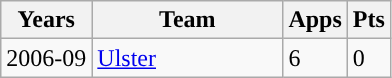<table class="wikitable" style="text-align:left;">
<tr>
<th>Years</th>
<th width=120px>Team</th>
<th>Apps</th>
<th>Pts</th>
</tr>
<tr>
<td>2006-09</td>
<td><a href='#'>Ulster</a></td>
<td>6</td>
<td>0</td>
</tr>
</table>
